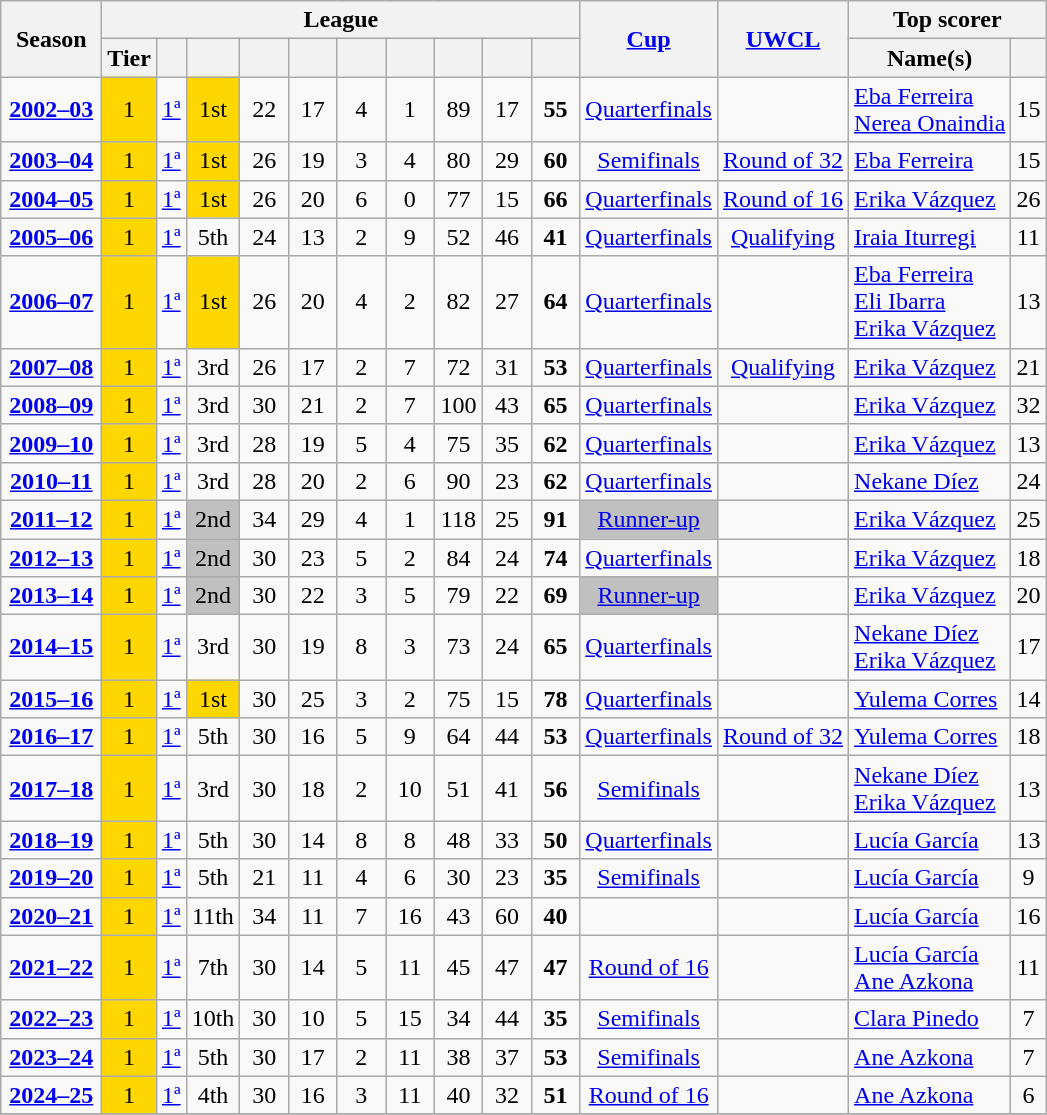<table class="wikitable" style="text-align: center;">
<tr>
<th rowspan=2 width=60>Season</th>
<th colspan=10>League</th>
<th rowspan=2 width=40 align=center><a href='#'>Cup</a></th>
<th rowspan=2><a href='#'>UWCL</a></th>
<th colspan=2>Top scorer</th>
</tr>
<tr>
<th>Tier</th>
<th></th>
<th></th>
<th width=25></th>
<th width=25></th>
<th width=25></th>
<th width=25></th>
<th width=25></th>
<th width=25></th>
<th width=25></th>
<th>Name(s)</th>
<th></th>
</tr>
<tr>
<td><strong><a href='#'>2002–03</a></strong></td>
<td bgcolor=gold>1</td>
<td><a href='#'>1ª</a></td>
<td bgcolor="gold">1st</td>
<td>22</td>
<td>17</td>
<td>4</td>
<td>1</td>
<td>89</td>
<td>17</td>
<td><strong>55</strong></td>
<td><a href='#'>Quarterfinals</a></td>
<td></td>
<td align=left> <a href='#'>Eba Ferreira</a><br> <a href='#'>Nerea Onaindia</a></td>
<td>15</td>
</tr>
<tr>
<td><strong><a href='#'>2003–04</a></strong></td>
<td bgcolor=gold>1</td>
<td><a href='#'>1ª</a></td>
<td bgcolor="gold">1st</td>
<td>26</td>
<td>19</td>
<td>3</td>
<td>4</td>
<td>80</td>
<td>29</td>
<td><strong>60</strong></td>
<td><a href='#'>Semifinals</a></td>
<td><a href='#'>Round of 32</a></td>
<td align=left> <a href='#'>Eba Ferreira</a></td>
<td>15</td>
</tr>
<tr>
<td><strong><a href='#'>2004–05</a></strong></td>
<td bgcolor=gold>1</td>
<td><a href='#'>1ª</a></td>
<td bgcolor="gold">1st</td>
<td>26</td>
<td>20</td>
<td>6</td>
<td>0</td>
<td>77</td>
<td>15</td>
<td><strong>66</strong></td>
<td><a href='#'>Quarterfinals</a></td>
<td><a href='#'>Round of 16</a></td>
<td align=left> <a href='#'>Erika Vázquez</a></td>
<td>26</td>
</tr>
<tr>
<td><strong><a href='#'>2005–06</a></strong></td>
<td bgcolor=gold>1</td>
<td><a href='#'>1ª</a></td>
<td>5th</td>
<td>24</td>
<td>13</td>
<td>2</td>
<td>9</td>
<td>52</td>
<td>46</td>
<td><strong>41</strong></td>
<td><a href='#'>Quarterfinals</a></td>
<td><a href='#'>Qualifying</a></td>
<td align=left> <a href='#'>Iraia Iturregi</a></td>
<td>11</td>
</tr>
<tr>
<td><strong><a href='#'>2006–07</a></strong></td>
<td bgcolor=gold>1</td>
<td><a href='#'>1ª</a></td>
<td bgcolor="gold">1st</td>
<td>26</td>
<td>20</td>
<td>4</td>
<td>2</td>
<td>82</td>
<td>27</td>
<td><strong>64</strong></td>
<td><a href='#'>Quarterfinals</a></td>
<td></td>
<td align=left> <a href='#'>Eba Ferreira</a><br> <a href='#'>Eli Ibarra</a><br> <a href='#'>Erika Vázquez</a></td>
<td>13</td>
</tr>
<tr>
<td><strong><a href='#'>2007–08</a></strong></td>
<td bgcolor=gold>1</td>
<td><a href='#'>1ª</a></td>
<td>3rd</td>
<td>26</td>
<td>17</td>
<td>2</td>
<td>7</td>
<td>72</td>
<td>31</td>
<td><strong>53</strong></td>
<td><a href='#'>Quarterfinals</a></td>
<td><a href='#'>Qualifying</a></td>
<td align=left> <a href='#'>Erika Vázquez</a></td>
<td>21</td>
</tr>
<tr>
<td><strong><a href='#'>2008–09</a></strong></td>
<td bgcolor=gold>1</td>
<td><a href='#'>1ª</a></td>
<td>3rd</td>
<td>30</td>
<td>21</td>
<td>2</td>
<td>7</td>
<td>100</td>
<td>43</td>
<td><strong>65</strong></td>
<td><a href='#'>Quarterfinals</a></td>
<td></td>
<td align=left> <a href='#'>Erika Vázquez</a></td>
<td>32</td>
</tr>
<tr>
<td><strong><a href='#'>2009–10</a></strong></td>
<td bgcolor=gold>1</td>
<td><a href='#'>1ª</a></td>
<td>3rd</td>
<td>28</td>
<td>19</td>
<td>5</td>
<td>4</td>
<td>75</td>
<td>35</td>
<td><strong>62</strong></td>
<td><a href='#'>Quarterfinals</a></td>
<td></td>
<td align=left> <a href='#'>Erika Vázquez</a></td>
<td>13</td>
</tr>
<tr>
<td><strong><a href='#'>2010–11</a></strong></td>
<td bgcolor=gold>1</td>
<td><a href='#'>1ª</a></td>
<td>3rd</td>
<td>28</td>
<td>20</td>
<td>2</td>
<td>6</td>
<td>90</td>
<td>23</td>
<td><strong>62</strong></td>
<td><a href='#'>Quarterfinals</a></td>
<td></td>
<td align=left> <a href='#'>Nekane Díez</a></td>
<td>24</td>
</tr>
<tr>
<td><strong><a href='#'>2011–12</a></strong></td>
<td bgcolor=gold>1</td>
<td><a href='#'>1ª</a></td>
<td bgcolor="silver">2nd</td>
<td>34</td>
<td>29</td>
<td>4</td>
<td>1</td>
<td>118</td>
<td>25</td>
<td><strong>91</strong></td>
<td bgcolor=silver><a href='#'>Runner-up</a></td>
<td></td>
<td align=left> <a href='#'>Erika Vázquez</a></td>
<td>25</td>
</tr>
<tr>
<td><strong><a href='#'>2012–13</a></strong></td>
<td bgcolor=gold>1</td>
<td><a href='#'>1ª</a></td>
<td bgcolor="silver">2nd</td>
<td>30</td>
<td>23</td>
<td>5</td>
<td>2</td>
<td>84</td>
<td>24</td>
<td><strong>74</strong></td>
<td><a href='#'>Quarterfinals</a></td>
<td></td>
<td align=left> <a href='#'>Erika Vázquez</a></td>
<td>18</td>
</tr>
<tr>
<td><strong><a href='#'>2013–14</a></strong></td>
<td bgcolor=gold>1</td>
<td><a href='#'>1ª</a></td>
<td bgcolor="silver">2nd</td>
<td>30</td>
<td>22</td>
<td>3</td>
<td>5</td>
<td>79</td>
<td>22</td>
<td><strong>69</strong></td>
<td bgcolor=silver><a href='#'>Runner-up</a></td>
<td></td>
<td align=left> <a href='#'>Erika Vázquez</a></td>
<td>20</td>
</tr>
<tr>
<td><strong><a href='#'>2014–15</a></strong></td>
<td bgcolor=gold>1</td>
<td><a href='#'>1ª</a></td>
<td>3rd</td>
<td>30</td>
<td>19</td>
<td>8</td>
<td>3</td>
<td>73</td>
<td>24</td>
<td><strong>65</strong></td>
<td><a href='#'>Quarterfinals</a></td>
<td></td>
<td align=left> <a href='#'>Nekane Díez</a><br> <a href='#'>Erika Vázquez</a></td>
<td>17</td>
</tr>
<tr>
<td><strong><a href='#'>2015–16</a></strong></td>
<td bgcolor=gold>1</td>
<td><a href='#'>1ª</a></td>
<td bgcolor="gold">1st</td>
<td>30</td>
<td>25</td>
<td>3</td>
<td>2</td>
<td>75</td>
<td>15</td>
<td><strong>78</strong></td>
<td><a href='#'>Quarterfinals</a></td>
<td></td>
<td align=left> <a href='#'>Yulema Corres</a></td>
<td>14</td>
</tr>
<tr>
<td><strong><a href='#'>2016–17</a></strong></td>
<td bgcolor=gold>1</td>
<td><a href='#'>1ª</a></td>
<td>5th</td>
<td>30</td>
<td>16</td>
<td>5</td>
<td>9</td>
<td>64</td>
<td>44</td>
<td><strong>53</strong></td>
<td><a href='#'>Quarterfinals</a></td>
<td align=left><a href='#'>Round of 32</a></td>
<td align=left> <a href='#'>Yulema Corres</a></td>
<td>18</td>
</tr>
<tr>
<td><strong><a href='#'>2017–18</a></strong></td>
<td bgcolor=gold>1</td>
<td><a href='#'>1ª</a></td>
<td>3rd</td>
<td>30</td>
<td>18</td>
<td>2</td>
<td>10</td>
<td>51</td>
<td>41</td>
<td><strong>56</strong></td>
<td><a href='#'>Semifinals</a></td>
<td></td>
<td align=left> <a href='#'>Nekane Díez</a><br> <a href='#'>Erika Vázquez</a></td>
<td>13</td>
</tr>
<tr>
<td><strong><a href='#'>2018–19</a></strong></td>
<td bgcolor=gold>1</td>
<td><a href='#'>1ª</a></td>
<td>5th</td>
<td>30</td>
<td>14</td>
<td>8</td>
<td>8</td>
<td>48</td>
<td>33</td>
<td><strong>50</strong></td>
<td><a href='#'>Quarterfinals</a></td>
<td></td>
<td align=left> <a href='#'>Lucía García</a></td>
<td>13</td>
</tr>
<tr>
<td><strong><a href='#'>2019–20</a></strong></td>
<td bgcolor=gold>1</td>
<td><a href='#'>1ª</a></td>
<td>5th</td>
<td>21</td>
<td>11</td>
<td>4</td>
<td>6</td>
<td>30</td>
<td>23</td>
<td><strong>35</strong></td>
<td><a href='#'>Semifinals</a></td>
<td></td>
<td align=left> <a href='#'>Lucía García</a></td>
<td>9</td>
</tr>
<tr>
<td><strong><a href='#'>2020–21</a></strong></td>
<td bgcolor=gold>1</td>
<td><a href='#'>1ª</a></td>
<td>11th</td>
<td>34</td>
<td>11</td>
<td>7</td>
<td>16</td>
<td>43</td>
<td>60</td>
<td><strong>40</strong></td>
<td></td>
<td></td>
<td align=left> <a href='#'>Lucía García</a></td>
<td>16</td>
</tr>
<tr>
<td><strong><a href='#'>2021–22</a></strong></td>
<td bgcolor=gold>1</td>
<td><a href='#'>1ª</a></td>
<td>7th</td>
<td>30</td>
<td>14</td>
<td>5</td>
<td>11</td>
<td>45</td>
<td>47</td>
<td><strong>47</strong></td>
<td><a href='#'>Round of 16</a></td>
<td></td>
<td align=left> <a href='#'>Lucía García</a><br> <a href='#'>Ane Azkona</a></td>
<td>11</td>
</tr>
<tr>
<td><strong><a href='#'>2022–23</a></strong></td>
<td bgcolor=gold>1</td>
<td><a href='#'>1ª</a></td>
<td>10th</td>
<td>30</td>
<td>10</td>
<td>5</td>
<td>15</td>
<td>34</td>
<td>44</td>
<td><strong>35</strong></td>
<td><a href='#'>Semifinals</a></td>
<td></td>
<td align=left> <a href='#'>Clara Pinedo</a></td>
<td>7</td>
</tr>
<tr>
<td><strong><a href='#'>2023–24</a></strong></td>
<td bgcolor=gold>1</td>
<td><a href='#'>1ª</a></td>
<td>5th</td>
<td>30</td>
<td>17</td>
<td>2</td>
<td>11</td>
<td>38</td>
<td>37</td>
<td><strong>53</strong></td>
<td><a href='#'>Semifinals</a></td>
<td></td>
<td align=left> <a href='#'>Ane Azkona</a></td>
<td>7</td>
</tr>
<tr>
<td><strong><a href='#'>2024–25</a></strong></td>
<td bgcolor=gold>1</td>
<td><a href='#'>1ª</a></td>
<td>4th</td>
<td>30</td>
<td>16</td>
<td>3</td>
<td>11</td>
<td>40</td>
<td>32</td>
<td><strong>51</strong></td>
<td><a href='#'>Round of 16</a></td>
<td></td>
<td align=left> <a href='#'>Ane Azkona</a></td>
<td>6</td>
</tr>
<tr>
</tr>
</table>
